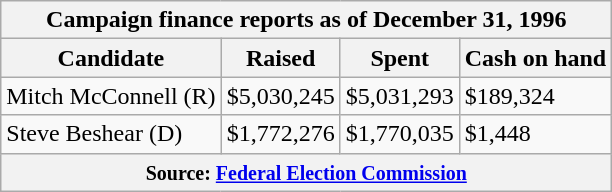<table class="wikitable sortable">
<tr>
<th colspan=4>Campaign finance reports as of December 31, 1996</th>
</tr>
<tr style="text-align:center;">
<th>Candidate</th>
<th>Raised</th>
<th>Spent</th>
<th>Cash on hand</th>
</tr>
<tr>
<td>Mitch McConnell (R)</td>
<td>$5,030,245</td>
<td>$5,031,293</td>
<td>$189,324</td>
</tr>
<tr>
<td>Steve Beshear (D)</td>
<td>$1,772,276</td>
<td>$1,770,035</td>
<td>$1,448</td>
</tr>
<tr>
<th colspan="4"><small>Source: <a href='#'>Federal Election Commission</a></small></th>
</tr>
</table>
